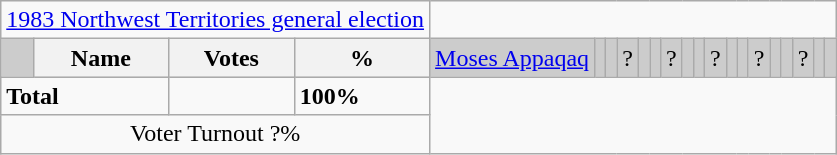<table class="wikitable">
<tr>
<td colspan=4><a href='#'>1983 Northwest Territories general election</a></td>
</tr>
<tr bgcolor="CCCCCC">
<td> </td>
<th><strong>Name </strong></th>
<th><strong>Votes</strong></th>
<th><strong>%</strong><br></th>
<td><a href='#'>Moses Appaqaq</a></td>
<td></td>
<td><br></td>
<td>?</td>
<td></td>
<td><br></td>
<td>?</td>
<td></td>
<td><br></td>
<td>?</td>
<td></td>
<td><br></td>
<td>?</td>
<td></td>
<td><br></td>
<td>?</td>
<td></td>
<td></td>
</tr>
<tr>
<td colspan=2><strong>Total</strong></td>
<td></td>
<td><strong>100%</strong></td>
</tr>
<tr>
<td colspan=4 align=center>Voter Turnout ?%</td>
</tr>
</table>
